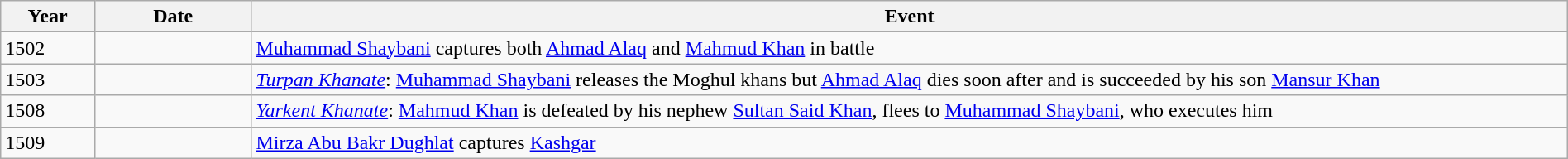<table class="wikitable" width="100%">
<tr>
<th style="width:6%">Year</th>
<th style="width:10%">Date</th>
<th>Event</th>
</tr>
<tr>
<td>1502</td>
<td></td>
<td><a href='#'>Muhammad Shaybani</a> captures both <a href='#'>Ahmad Alaq</a> and <a href='#'>Mahmud Khan</a> in battle</td>
</tr>
<tr>
<td>1503</td>
<td></td>
<td><em><a href='#'>Turpan Khanate</a></em>: <a href='#'>Muhammad Shaybani</a> releases the Moghul khans but <a href='#'>Ahmad Alaq</a> dies soon after and is succeeded by his son <a href='#'>Mansur Khan</a></td>
</tr>
<tr>
<td>1508</td>
<td></td>
<td><em><a href='#'>Yarkent Khanate</a></em>: <a href='#'>Mahmud Khan</a> is defeated by his nephew <a href='#'>Sultan Said Khan</a>, flees to <a href='#'>Muhammad Shaybani</a>, who executes him</td>
</tr>
<tr>
<td>1509</td>
<td></td>
<td><a href='#'>Mirza Abu Bakr Dughlat</a> captures <a href='#'>Kashgar</a></td>
</tr>
</table>
